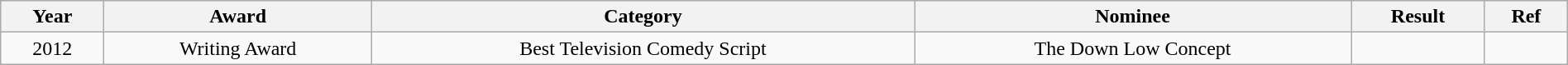<table class="wikitable" width="100%">
<tr>
<th>Year</th>
<th>Award</th>
<th>Category</th>
<th>Nominee</th>
<th>Result</th>
<th>Ref</th>
</tr>
<tr>
<td align="center">2012</td>
<td align="center">Writing Award</td>
<td align="center">Best Television Comedy Script</td>
<td align="center">The Down Low Concept</td>
<td></td>
<td align="center"></td>
</tr>
</table>
